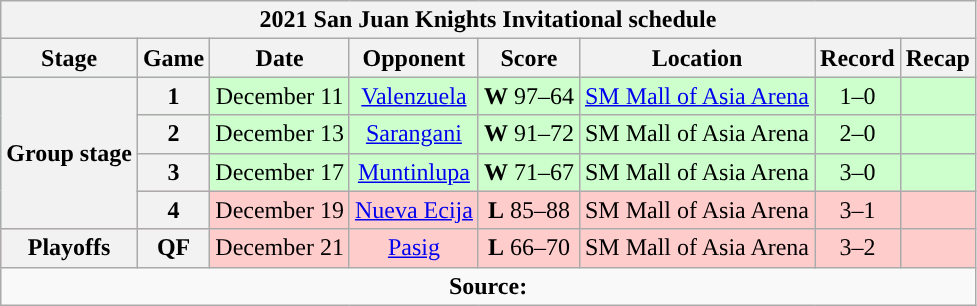<table class="wikitable" style="text-align:center">
<tr>
<th colspan=8>2021 San Juan Knights Invitational schedule</th>
</tr>
<tr>
<th>Stage</th>
<th>Game</th>
<th>Date</th>
<th>Opponent</th>
<th>Score</th>
<th>Location</th>
<th>Record</th>
<th>Recap<br></th>
</tr>
<tr style="background:#cfc">
<th rowspan=4>Group stage</th>
<th>1</th>
<td>December 11</td>
<td><a href='#'>Valenzuela</a></td>
<td><strong>W</strong> 97–64</td>
<td><a href='#'>SM Mall of Asia Arena</a></td>
<td>1–0</td>
<td></td>
</tr>
<tr style="background:#cfc">
<th>2</th>
<td>December 13</td>
<td><a href='#'>Sarangani</a></td>
<td><strong>W</strong> 91–72</td>
<td>SM Mall of Asia Arena</td>
<td>2–0</td>
<td></td>
</tr>
<tr style="background:#cfc">
<th>3</th>
<td>December 17</td>
<td><a href='#'>Muntinlupa</a></td>
<td><strong>W</strong> 71–67</td>
<td>SM Mall of Asia Arena</td>
<td>3–0</td>
<td></td>
</tr>
<tr style="background:#fcc">
<th>4</th>
<td>December 19</td>
<td><a href='#'>Nueva Ecija</a></td>
<td><strong>L</strong> 85–88</td>
<td>SM Mall of Asia Arena</td>
<td>3–1</td>
<td><br></td>
</tr>
<tr style="background:#fcc">
<th>Playoffs</th>
<th>QF</th>
<td>December 21</td>
<td><a href='#'>Pasig</a></td>
<td><strong>L</strong> 66–70</td>
<td>SM Mall of Asia Arena</td>
<td>3–2</td>
<td></td>
</tr>
<tr>
<td colspan=8 align=center><strong>Source: </strong></td>
</tr>
</table>
